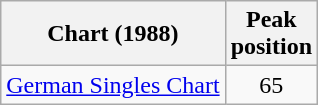<table class="wikitable">
<tr>
<th>Chart (1988)</th>
<th>Peak<br>position</th>
</tr>
<tr>
<td><a href='#'>German Singles Chart</a></td>
<td style="text-align:center;">65</td>
</tr>
</table>
